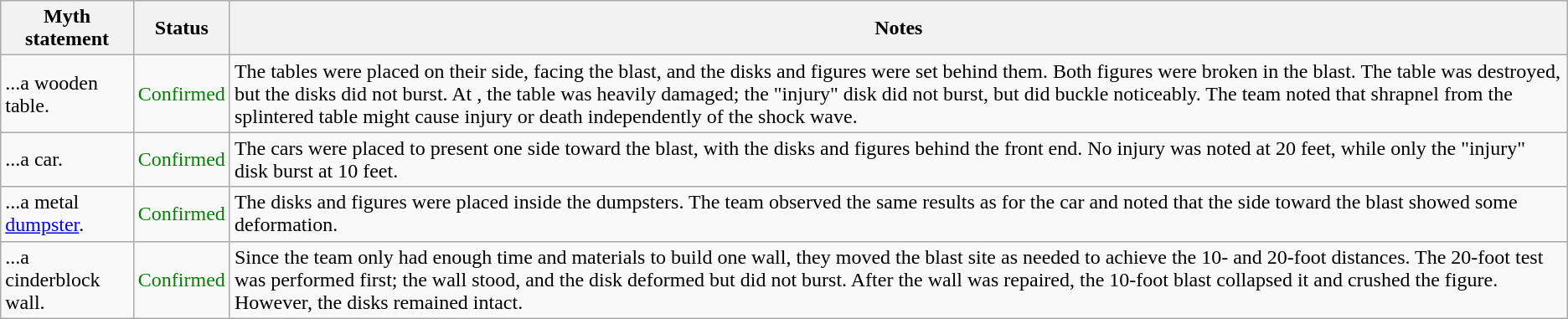<table class="wikitable plainrowheaders">
<tr>
<th>Myth statement</th>
<th>Status</th>
<th>Notes</th>
</tr>
<tr>
<td>...a wooden table.</td>
<td style="color:green">Confirmed</td>
<td>The tables were placed on their side, facing the blast, and the disks and figures were set behind them. Both figures were broken in the blast. The  table was destroyed, but the disks did not burst. At , the table was heavily damaged; the "injury" disk did not burst, but did buckle noticeably. The team noted that shrapnel from the splintered table might cause injury or death independently of the shock wave.</td>
</tr>
<tr>
<td>...a car.</td>
<td style="color:green">Confirmed</td>
<td>The cars were placed to present one side toward the blast, with the disks and figures behind the front end. No injury was noted at 20 feet, while only the "injury" disk burst at 10 feet.</td>
</tr>
<tr>
<td>...a metal <a href='#'>dumpster</a>.</td>
<td style="color:green">Confirmed</td>
<td>The disks and figures were placed inside the dumpsters. The team observed the same results as for the car and noted that the side toward the blast showed some deformation.</td>
</tr>
<tr>
<td>...a cinderblock wall.</td>
<td style="color:green">Confirmed</td>
<td>Since the team only had enough time and materials to build one wall, they moved the blast site as needed to achieve the 10- and 20-foot distances. The 20-foot test was performed first; the wall stood, and the disk deformed but did not burst. After the wall was repaired, the 10-foot blast collapsed it and crushed the figure. However, the disks remained intact.</td>
</tr>
</table>
